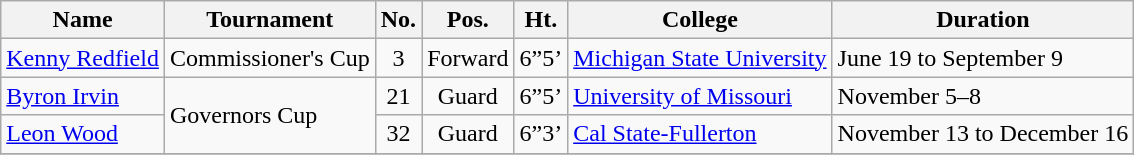<table class="wikitable" border="1">
<tr>
<th>Name</th>
<th>Tournament</th>
<th>No.</th>
<th>Pos.</th>
<th>Ht.</th>
<th>College</th>
<th>Duration</th>
</tr>
<tr>
<td><a href='#'>Kenny Redfield</a></td>
<td>Commissioner's Cup</td>
<td align=center>3</td>
<td align=center>Forward</td>
<td align=center>6”5’</td>
<td><a href='#'>Michigan State University</a></td>
<td>June 19 to September 9</td>
</tr>
<tr>
<td><a href='#'>Byron Irvin</a></td>
<td rowspan="2">Governors Cup</td>
<td align=center>21</td>
<td align=center>Guard</td>
<td align=center>6”5’</td>
<td><a href='#'>University of Missouri</a></td>
<td>November 5–8</td>
</tr>
<tr>
<td><a href='#'>Leon Wood</a></td>
<td align=center>32</td>
<td align=center>Guard</td>
<td align=center>6”3’</td>
<td><a href='#'>Cal State-Fullerton</a></td>
<td>November 13 to December 16</td>
</tr>
<tr>
</tr>
</table>
